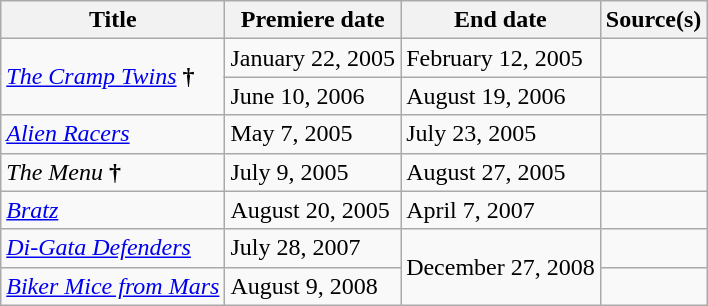<table class="wikitable sortable">
<tr>
<th>Title</th>
<th>Premiere date</th>
<th>End date</th>
<th>Source(s)</th>
</tr>
<tr>
<td rowspan=2><em><a href='#'>The Cramp Twins</a></em> <strong>†</strong></td>
<td>January 22, 2005</td>
<td>February 12, 2005</td>
</tr>
<tr>
<td>June 10, 2006</td>
<td>August 19, 2006</td>
<td></td>
</tr>
<tr>
<td><em><a href='#'>Alien Racers</a></em></td>
<td>May 7, 2005</td>
<td>July 23, 2005</td>
<td></td>
</tr>
<tr>
<td><em>The Menu</em> <strong>†</strong></td>
<td>July 9, 2005</td>
<td>August 27, 2005</td>
<td></td>
</tr>
<tr>
<td><em><a href='#'>Bratz</a></em></td>
<td>August 20, 2005</td>
<td>April 7, 2007</td>
<td></td>
</tr>
<tr>
<td><em><a href='#'>Di-Gata Defenders</a></em></td>
<td>July 28, 2007</td>
<td rowspan="2">December 27, 2008</td>
<td></td>
</tr>
<tr>
<td><em><a href='#'>Biker Mice from Mars</a></em></td>
<td>August 9, 2008</td>
<td></td>
</tr>
</table>
